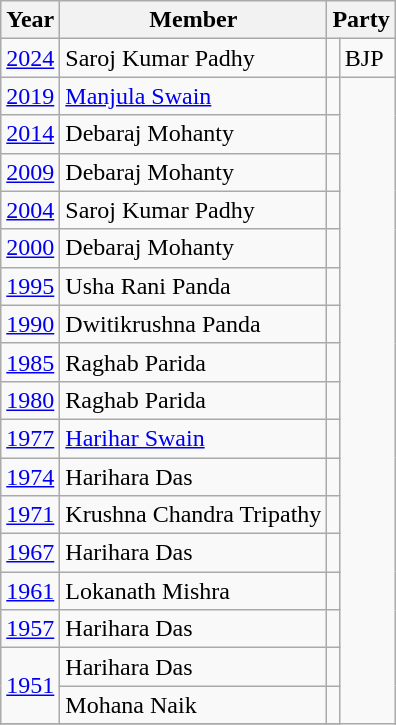<table class="wikitable sortable">
<tr>
<th>Year</th>
<th>Member</th>
<th colspan=2>Party</th>
</tr>
<tr>
<td><a href='#'>2024</a></td>
<td>Saroj Kumar Padhy</td>
<td></td>
<td>BJP</td>
</tr>
<tr>
<td><a href='#'>2019</a></td>
<td><a href='#'>Manjula Swain</a></td>
<td></td>
</tr>
<tr>
<td><a href='#'>2014</a></td>
<td>Debaraj Mohanty</td>
<td></td>
</tr>
<tr>
<td><a href='#'>2009</a></td>
<td>Debaraj Mohanty</td>
<td></td>
</tr>
<tr>
<td><a href='#'>2004</a></td>
<td>Saroj Kumar Padhy</td>
<td></td>
</tr>
<tr>
<td><a href='#'>2000</a></td>
<td>Debaraj Mohanty</td>
<td></td>
</tr>
<tr>
<td><a href='#'>1995</a></td>
<td>Usha Rani Panda</td>
<td></td>
</tr>
<tr>
<td><a href='#'>1990</a></td>
<td>Dwitikrushna Panda</td>
<td></td>
</tr>
<tr>
<td><a href='#'>1985</a></td>
<td>Raghab Parida</td>
<td></td>
</tr>
<tr>
<td><a href='#'>1980</a></td>
<td>Raghab Parida</td>
<td></td>
</tr>
<tr>
<td><a href='#'>1977</a></td>
<td><a href='#'>Harihar Swain</a></td>
<td></td>
</tr>
<tr>
<td><a href='#'>1974</a></td>
<td>Harihara Das</td>
<td></td>
</tr>
<tr>
<td><a href='#'>1971</a></td>
<td>Krushna Chandra Tripathy</td>
<td></td>
</tr>
<tr>
<td><a href='#'>1967</a></td>
<td>Harihara Das</td>
<td></td>
</tr>
<tr>
<td><a href='#'>1961</a></td>
<td>Lokanath Mishra</td>
<td></td>
</tr>
<tr>
<td><a href='#'>1957</a></td>
<td>Harihara Das</td>
<td></td>
</tr>
<tr>
<td rowspan="2"><a href='#'>1951</a></td>
<td>Harihara Das</td>
<td></td>
</tr>
<tr>
<td>Mohana Naik</td>
<td></td>
</tr>
<tr>
</tr>
</table>
